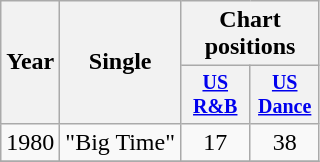<table class="wikitable" style="text-align:center;">
<tr>
<th rowspan="2">Year</th>
<th rowspan="2">Single</th>
<th colspan="2">Chart positions</th>
</tr>
<tr style="font-size:smaller;">
<th width="40"><a href='#'>US<br>R&B</a></th>
<th width="40"><a href='#'>US<br>Dance</a></th>
</tr>
<tr>
<td>1980</td>
<td align="left">"Big Time"</td>
<td>17</td>
<td>38</td>
</tr>
<tr>
</tr>
</table>
